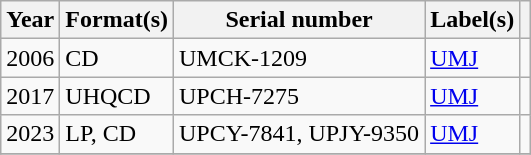<table class="wikitable sortable plainrowheaders">
<tr>
<th scope="col">Year</th>
<th scope="col">Format(s)</th>
<th scope="col">Serial number</th>
<th scope="col">Label(s)</th>
<th scope="col"></th>
</tr>
<tr>
<td>2006</td>
<td>CD</td>
<td>UMCK-1209</td>
<td><a href='#'>UMJ</a></td>
<td></td>
</tr>
<tr>
<td>2017</td>
<td>UHQCD</td>
<td>UPCH-7275</td>
<td><a href='#'>UMJ</a></td>
<td></td>
</tr>
<tr>
<td>2023</td>
<td>LP, CD</td>
<td>UPCY-7841, UPJY-9350</td>
<td><a href='#'>UMJ</a></td>
<td></td>
</tr>
<tr>
</tr>
</table>
